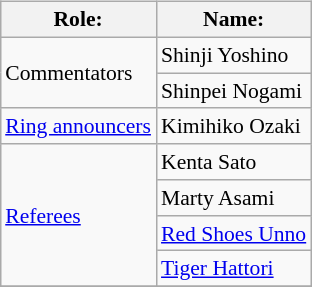<table class=wikitable style="font-size:90%; margin: 0.5em 0 0.5em 1em; float: right; clear: right;">
<tr>
<th>Role:</th>
<th>Name:</th>
</tr>
<tr>
<td rowspan=2>Commentators</td>
<td>Shinji Yoshino</td>
</tr>
<tr>
<td>Shinpei Nogami</td>
</tr>
<tr>
<td rowspan=1><a href='#'>Ring announcers</a></td>
<td>Kimihiko Ozaki</td>
</tr>
<tr>
<td rowspan=4><a href='#'>Referees</a></td>
<td>Kenta Sato</td>
</tr>
<tr>
<td>Marty Asami</td>
</tr>
<tr>
<td><a href='#'>Red Shoes Unno</a></td>
</tr>
<tr>
<td><a href='#'>Tiger Hattori</a></td>
</tr>
<tr>
</tr>
</table>
